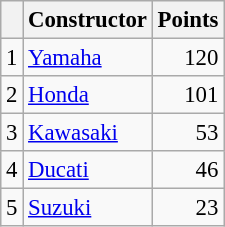<table class="wikitable" style="font-size: 95%;">
<tr>
<th></th>
<th>Constructor</th>
<th>Points</th>
</tr>
<tr>
<td align=center>1</td>
<td> <a href='#'>Yamaha</a></td>
<td align=right>120</td>
</tr>
<tr>
<td align=center>2</td>
<td> <a href='#'>Honda</a></td>
<td align=right>101</td>
</tr>
<tr>
<td align=center>3</td>
<td> <a href='#'>Kawasaki</a></td>
<td align=right>53</td>
</tr>
<tr>
<td align=center>4</td>
<td> <a href='#'>Ducati</a></td>
<td align=right>46</td>
</tr>
<tr>
<td align=center>5</td>
<td> <a href='#'>Suzuki</a></td>
<td align=right>23</td>
</tr>
</table>
